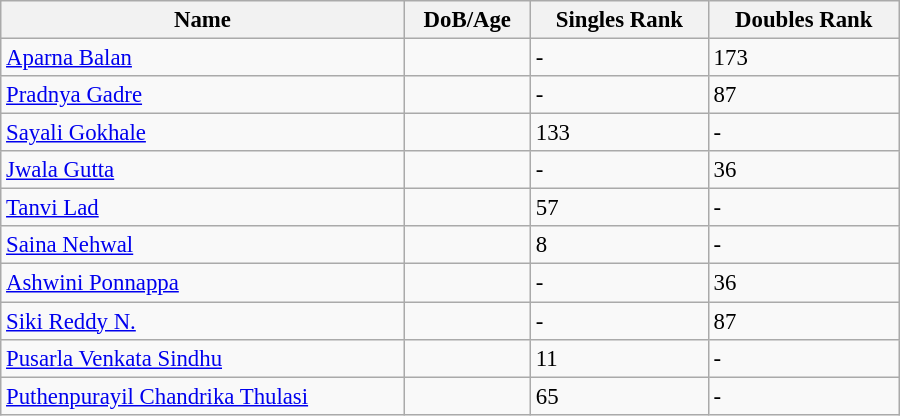<table class="wikitable"  style="width:600px; font-size:95%;">
<tr>
<th align="left">Name</th>
<th align="left">DoB/Age</th>
<th align="left">Singles Rank</th>
<th align="left">Doubles Rank</th>
</tr>
<tr>
<td><a href='#'>Aparna Balan</a></td>
<td></td>
<td>-</td>
<td>173</td>
</tr>
<tr>
<td><a href='#'>Pradnya Gadre</a></td>
<td></td>
<td>-</td>
<td>87</td>
</tr>
<tr>
<td><a href='#'>Sayali Gokhale</a></td>
<td></td>
<td>133</td>
<td>-</td>
</tr>
<tr>
<td><a href='#'>Jwala Gutta</a></td>
<td></td>
<td>-</td>
<td>36</td>
</tr>
<tr>
<td><a href='#'>Tanvi Lad</a></td>
<td></td>
<td>57</td>
<td>-</td>
</tr>
<tr>
<td><a href='#'>Saina Nehwal</a></td>
<td></td>
<td>8</td>
<td>-</td>
</tr>
<tr>
<td><a href='#'>Ashwini Ponnappa</a></td>
<td></td>
<td>-</td>
<td>36</td>
</tr>
<tr>
<td><a href='#'>Siki Reddy N.</a></td>
<td></td>
<td>-</td>
<td>87</td>
</tr>
<tr>
<td><a href='#'>Pusarla Venkata Sindhu</a></td>
<td></td>
<td>11</td>
<td>-</td>
</tr>
<tr>
<td><a href='#'>Puthenpurayil Chandrika Thulasi</a></td>
<td></td>
<td>65</td>
<td>-</td>
</tr>
</table>
